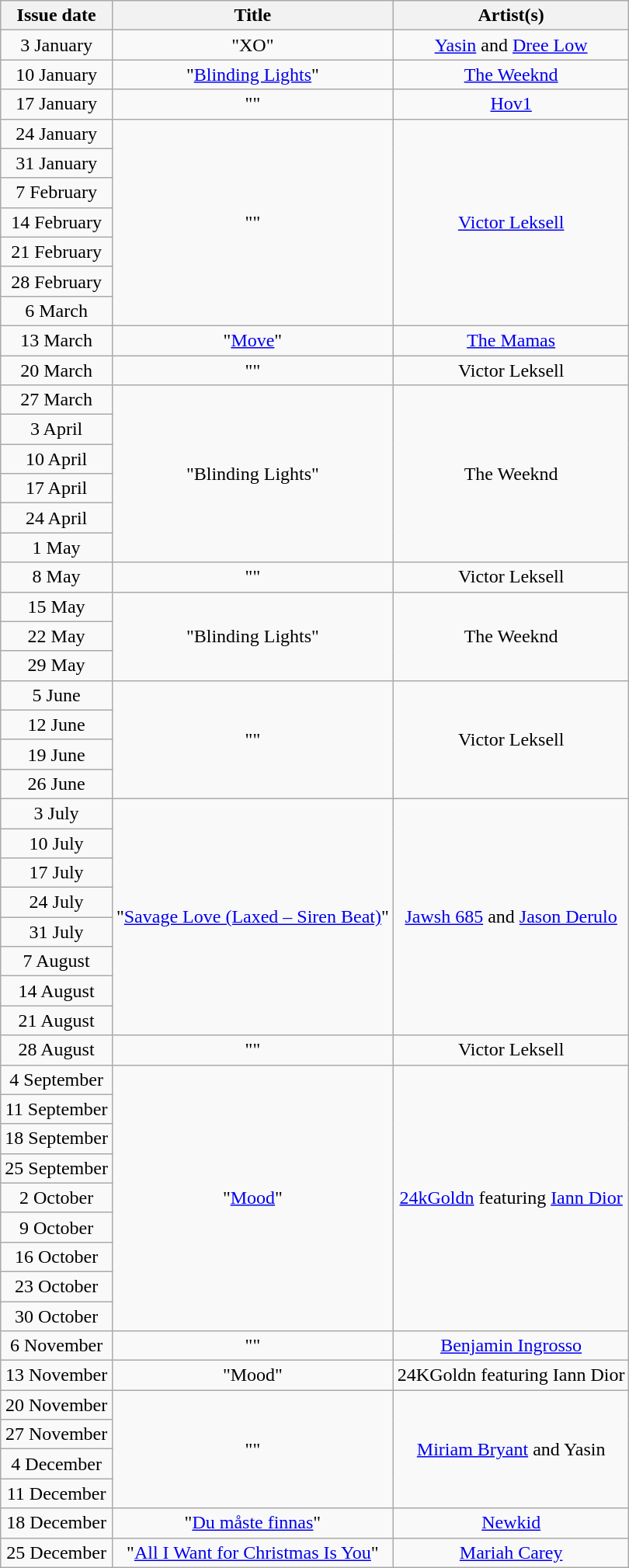<table class="wikitable" style="text-align:center;">
<tr>
<th scope="col">Issue date</th>
<th scope="col">Title</th>
<th scope="col">Artist(s)</th>
</tr>
<tr>
<td>3 January</td>
<td>"XO"</td>
<td><a href='#'>Yasin</a> and <a href='#'>Dree Low</a></td>
</tr>
<tr>
<td>10 January</td>
<td>"<a href='#'>Blinding Lights</a>"</td>
<td><a href='#'>The Weeknd</a></td>
</tr>
<tr>
<td>17 January</td>
<td>""</td>
<td><a href='#'>Hov1</a></td>
</tr>
<tr>
<td>24 January</td>
<td rowspan="7">""</td>
<td rowspan="7"><a href='#'>Victor Leksell</a></td>
</tr>
<tr>
<td>31 January</td>
</tr>
<tr>
<td>7 February</td>
</tr>
<tr>
<td>14 February</td>
</tr>
<tr>
<td>21 February</td>
</tr>
<tr>
<td>28 February</td>
</tr>
<tr>
<td>6 March</td>
</tr>
<tr>
<td>13 March</td>
<td>"<a href='#'>Move</a>"</td>
<td><a href='#'>The Mamas</a></td>
</tr>
<tr>
<td>20 March</td>
<td>""</td>
<td>Victor Leksell</td>
</tr>
<tr>
<td>27 March</td>
<td rowspan="6">"Blinding Lights"</td>
<td rowspan="6">The Weeknd</td>
</tr>
<tr>
<td>3 April</td>
</tr>
<tr>
<td>10 April</td>
</tr>
<tr>
<td>17 April</td>
</tr>
<tr>
<td>24 April</td>
</tr>
<tr>
<td>1 May</td>
</tr>
<tr>
<td>8 May</td>
<td>""</td>
<td>Victor Leksell</td>
</tr>
<tr>
<td>15 May</td>
<td rowspan="3">"Blinding Lights"</td>
<td rowspan="3">The Weeknd</td>
</tr>
<tr>
<td>22 May</td>
</tr>
<tr>
<td>29 May</td>
</tr>
<tr>
<td>5 June</td>
<td rowspan="4">""</td>
<td rowspan="4">Victor Leksell</td>
</tr>
<tr>
<td>12 June</td>
</tr>
<tr>
<td>19 June</td>
</tr>
<tr>
<td>26 June</td>
</tr>
<tr>
<td>3 July</td>
<td rowspan="8">"<a href='#'>Savage Love (Laxed – Siren Beat)</a>"</td>
<td rowspan="8"><a href='#'>Jawsh 685</a> and <a href='#'>Jason Derulo</a></td>
</tr>
<tr>
<td>10 July</td>
</tr>
<tr>
<td>17 July</td>
</tr>
<tr>
<td>24 July</td>
</tr>
<tr>
<td>31 July</td>
</tr>
<tr>
<td>7 August</td>
</tr>
<tr>
<td>14 August</td>
</tr>
<tr>
<td>21 August</td>
</tr>
<tr>
<td>28 August</td>
<td>""</td>
<td>Victor Leksell</td>
</tr>
<tr>
<td>4 September</td>
<td rowspan="9">"<a href='#'>Mood</a>"</td>
<td rowspan="9"><a href='#'>24kGoldn</a> featuring <a href='#'>Iann Dior</a></td>
</tr>
<tr>
<td>11 September</td>
</tr>
<tr>
<td>18 September</td>
</tr>
<tr>
<td>25 September</td>
</tr>
<tr>
<td>2 October</td>
</tr>
<tr>
<td>9 October</td>
</tr>
<tr>
<td>16 October</td>
</tr>
<tr>
<td>23 October</td>
</tr>
<tr>
<td>30 October</td>
</tr>
<tr>
<td>6 November</td>
<td>""</td>
<td><a href='#'>Benjamin Ingrosso</a></td>
</tr>
<tr>
<td>13 November</td>
<td>"Mood"</td>
<td>24KGoldn featuring Iann Dior</td>
</tr>
<tr>
<td>20 November</td>
<td rowspan="4">""</td>
<td rowspan="4"><a href='#'>Miriam Bryant</a> and Yasin</td>
</tr>
<tr>
<td>27 November</td>
</tr>
<tr>
<td>4 December</td>
</tr>
<tr>
<td>11 December</td>
</tr>
<tr>
<td>18 December</td>
<td>"<a href='#'>Du måste finnas</a>"</td>
<td><a href='#'>Newkid</a></td>
</tr>
<tr>
<td>25 December</td>
<td>"<a href='#'>All I Want for Christmas Is You</a>"</td>
<td><a href='#'>Mariah Carey</a></td>
</tr>
</table>
